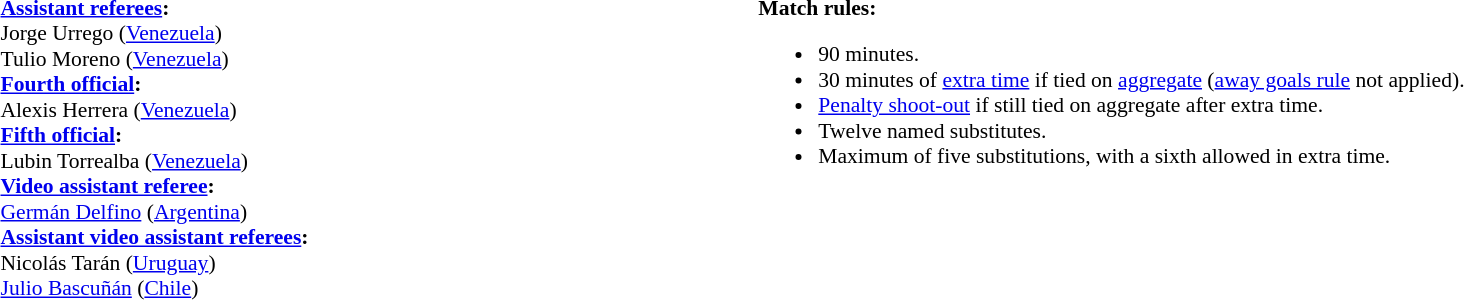<table style="width:100%; font-size:90%;">
<tr>
<td><br><strong><a href='#'>Assistant referees</a>:</strong>
<br>Jorge Urrego (<a href='#'>Venezuela</a>)
<br>Tulio Moreno (<a href='#'>Venezuela</a>)
<br><strong><a href='#'>Fourth official</a>:</strong>
<br>Alexis Herrera (<a href='#'>Venezuela</a>)
<br><strong><a href='#'>Fifth official</a>:</strong>
<br>Lubin Torrealba (<a href='#'>Venezuela</a>)
<br><strong><a href='#'>Video assistant referee</a>:</strong>
<br><a href='#'>Germán Delfino</a> (<a href='#'>Argentina</a>)
<br><strong><a href='#'>Assistant video assistant referees</a>:</strong>
<br>Nicolás Tarán (<a href='#'>Uruguay</a>)
<br><a href='#'>Julio Bascuñán</a> (<a href='#'>Chile</a>)</td>
<td style="width:60%; vertical-align:top;"><br><strong>Match rules:</strong><ul><li>90 minutes.</li><li>30 minutes of <a href='#'>extra time</a> if tied on <a href='#'>aggregate</a> (<a href='#'>away goals rule</a> not applied).</li><li><a href='#'>Penalty shoot-out</a> if still tied on aggregate after extra time.</li><li>Twelve named substitutes.</li><li>Maximum of five substitutions, with a sixth allowed in extra time.</li></ul></td>
</tr>
</table>
